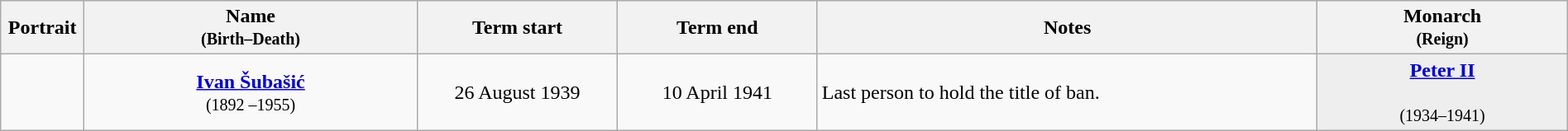<table class="wikitable" style="text-align:center" width=100%>
<tr>
<th width=5%>Portrait</th>
<th width=20%>Name<small><br>(Birth–Death)</small></th>
<th width=12%>Term start</th>
<th width=12%>Term end</th>
<th width=30%>Notes</th>
<th width=15%>Monarch<br><small>(Reign)</small></th>
</tr>
<tr>
<td></td>
<td><strong><a href='#'>Ivan Šubašić</a></strong><br><small>(1892 –1955)</small></td>
<td>26 August 1939</td>
<td>10 April 1941</td>
<td align="left">Last person to hold the title of ban.</td>
<td bgcolor="#EEEEEE"><strong><a href='#'>Peter II</a></strong><br><br><small>(1934–1941)</small></td>
</tr>
</table>
